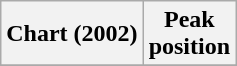<table class=wikitable sortable">
<tr>
<th align="left">Chart (2002)</th>
<th align="center">Peak<br>position</th>
</tr>
<tr>
</tr>
</table>
